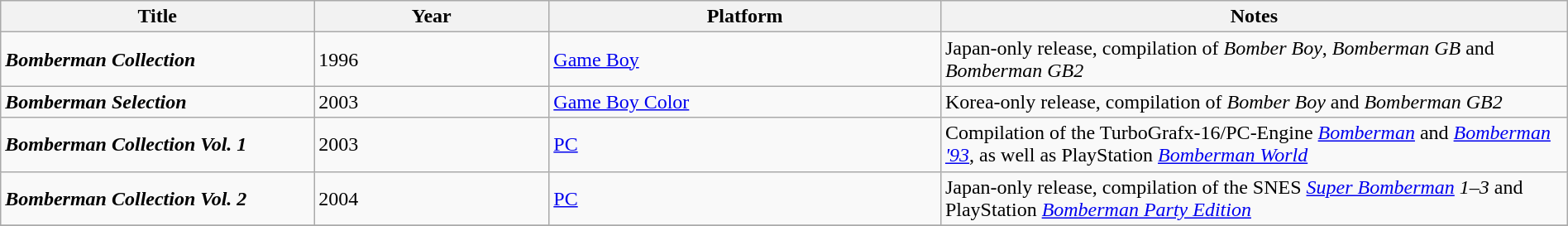<table class="wikitable sortable" style="width: 100%;">
<tr>
<th scope="col" width=20%>Title</th>
<th scope="col" width=15%>Year</th>
<th scope="col" width=25%>Platform</th>
<th scope="col" style="width:40%;" class="unsortable">Notes</th>
</tr>
<tr>
<td><strong><em>Bomberman Collection</em></strong></td>
<td> 1996</td>
<td><a href='#'>Game Boy</a></td>
<td>Japan-only release, compilation of <em>Bomber Boy</em>, <em>Bomberman GB</em> and <em>Bomberman GB2</em></td>
</tr>
<tr>
<td><strong><em>Bomberman Selection</em></strong></td>
<td> 2003</td>
<td><a href='#'>Game Boy Color</a></td>
<td>Korea-only release, compilation of <em>Bomber Boy</em> and <em>Bomberman GB2</em></td>
</tr>
<tr>
<td><strong><em>Bomberman Collection Vol. 1</em></strong></td>
<td> 2003</td>
<td><a href='#'>PC</a></td>
<td>Compilation of the TurboGrafx-16/PC-Engine <em><a href='#'>Bomberman</a></em> and <em><a href='#'>Bomberman '93</a></em>, as well as PlayStation <em><a href='#'>Bomberman World</a></em></td>
</tr>
<tr>
<td><strong><em>Bomberman Collection Vol. 2</em></strong></td>
<td> 2004</td>
<td><a href='#'>PC</a></td>
<td>Japan-only release, compilation of the SNES <em><a href='#'>Super Bomberman</a> 1–3</em> and PlayStation <em><a href='#'>Bomberman Party Edition</a></em></td>
</tr>
<tr>
</tr>
</table>
